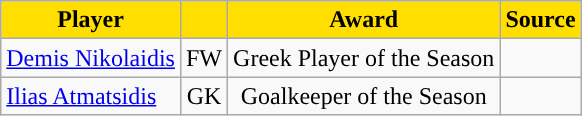<table class="wikitable">
<tr>
<th style="background:#FFDE00">Player</th>
<th style="background:#FFDE00"></th>
<th style="background:#FFDE00">Award</th>
<th style="background:#FFDE00">Source</th>
</tr>
<tr>
<td> <a href='#'>Demis Nikolaidis</a></td>
<td align="center">FW</td>
<td align="center">Greek Player of the Season</td>
<td align="center"></td>
</tr>
<tr>
<td> <a href='#'>Ilias Atmatsidis</a></td>
<td align="center">GK</td>
<td align="center">Goalkeeper of the Season</td>
<td align="center"></td>
</tr>
</table>
